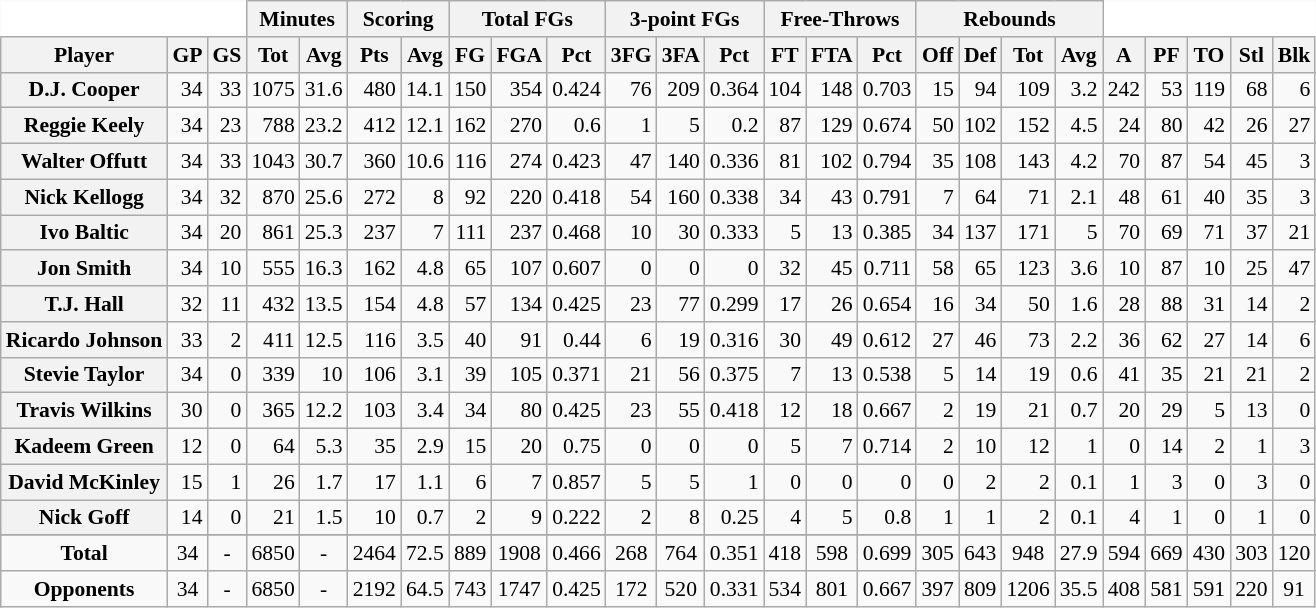<table class="wikitable sortable" border="1" style="font-size:90%;">
<tr>
<th colspan="3" style="border-top-style:hidden; border-left-style:hidden; background: white;"></th>
<th colspan="2" style=>Minutes</th>
<th colspan="2" style=>Scoring</th>
<th colspan="3" style=>Total FGs</th>
<th colspan="3" style=>3-point FGs</th>
<th colspan="3" style=>Free-Throws</th>
<th colspan="4" style=>Rebounds</th>
<th colspan="5" style="border-top-style:hidden; border-right-style:hidden; background: white;"></th>
</tr>
<tr>
<th scope="col" style=>Player</th>
<th scope="col" style=>GP</th>
<th scope="col" style=>GS</th>
<th scope="col" style=>Tot</th>
<th scope="col" style=>Avg</th>
<th scope="col" style=>Pts</th>
<th scope="col" style=>Avg</th>
<th scope="col" style=>FG</th>
<th scope="col" style=>FGA</th>
<th scope="col" style=>Pct</th>
<th scope="col" style=>3FG</th>
<th scope="col" style=>3FA</th>
<th scope="col" style=>Pct</th>
<th scope="col" style=>FT</th>
<th scope="col" style=>FTA</th>
<th scope="col" style=>Pct</th>
<th scope="col" style=>Off</th>
<th scope="col" style=>Def</th>
<th scope="col" style=>Tot</th>
<th scope="col" style=>Avg</th>
<th scope="col" style=>A</th>
<th scope="col" style=>PF</th>
<th scope="col" style=>TO</th>
<th scope="col" style=>Stl</th>
<th scope="col" style=>Blk</th>
</tr>
<tr>
<th>D.J. Cooper</th>
<td align="right">34</td>
<td align="right">33</td>
<td align="right">1075</td>
<td align="right">31.6</td>
<td align="right">480</td>
<td align="right">14.1</td>
<td align="right">150</td>
<td align="right">354</td>
<td align="right">0.424</td>
<td align="right">76</td>
<td align="right">209</td>
<td align="right">0.364</td>
<td align="right">104</td>
<td align="right">148</td>
<td align="right">0.703</td>
<td align="right">15</td>
<td align="right">94</td>
<td align="right">109</td>
<td align="right">3.2</td>
<td align="right">242</td>
<td align="right">53</td>
<td align="right">119</td>
<td align="right">68</td>
<td align="right">6</td>
</tr>
<tr>
<th>Reggie Keely</th>
<td align="right">34</td>
<td align="right">23</td>
<td align="right">788</td>
<td align="right">23.2</td>
<td align="right">412</td>
<td align="right">12.1</td>
<td align="right">162</td>
<td align="right">270</td>
<td align="right">0.6</td>
<td align="right">1</td>
<td align="right">5</td>
<td align="right">0.2</td>
<td align="right">87</td>
<td align="right">129</td>
<td align="right">0.674</td>
<td align="right">50</td>
<td align="right">102</td>
<td align="right">152</td>
<td align="right">4.5</td>
<td align="right">24</td>
<td align="right">80</td>
<td align="right">42</td>
<td align="right">26</td>
<td align="right">27</td>
</tr>
<tr>
<th>Walter Offutt</th>
<td align="right">34</td>
<td align="right">33</td>
<td align="right">1043</td>
<td align="right">30.7</td>
<td align="right">360</td>
<td align="right">10.6</td>
<td align="right">116</td>
<td align="right">274</td>
<td align="right">0.423</td>
<td align="right">47</td>
<td align="right">140</td>
<td align="right">0.336</td>
<td align="right">81</td>
<td align="right">102</td>
<td align="right">0.794</td>
<td align="right">35</td>
<td align="right">108</td>
<td align="right">143</td>
<td align="right">4.2</td>
<td align="right">70</td>
<td align="right">87</td>
<td align="right">54</td>
<td align="right">45</td>
<td align="right">3</td>
</tr>
<tr>
<th>Nick Kellogg</th>
<td align="right">34</td>
<td align="right">32</td>
<td align="right">870</td>
<td align="right">25.6</td>
<td align="right">272</td>
<td align="right">8</td>
<td align="right">92</td>
<td align="right">220</td>
<td align="right">0.418</td>
<td align="right">54</td>
<td align="right">160</td>
<td align="right">0.338</td>
<td align="right">34</td>
<td align="right">43</td>
<td align="right">0.791</td>
<td align="right">7</td>
<td align="right">64</td>
<td align="right">71</td>
<td align="right">2.1</td>
<td align="right">48</td>
<td align="right">61</td>
<td align="right">40</td>
<td align="right">35</td>
<td align="right">3</td>
</tr>
<tr>
<th>Ivo Baltic</th>
<td align="right">34</td>
<td align="right">20</td>
<td align="right">861</td>
<td align="right">25.3</td>
<td align="right">237</td>
<td align="right">7</td>
<td align="right">111</td>
<td align="right">237</td>
<td align="right">0.468</td>
<td align="right">10</td>
<td align="right">30</td>
<td align="right">0.333</td>
<td align="right">5</td>
<td align="right">13</td>
<td align="right">0.385</td>
<td align="right">34</td>
<td align="right">137</td>
<td align="right">171</td>
<td align="right">5</td>
<td align="right">70</td>
<td align="right">69</td>
<td align="right">71</td>
<td align="right">37</td>
<td align="right">21</td>
</tr>
<tr>
<th>Jon Smith</th>
<td align="right">34</td>
<td align="right">10</td>
<td align="right">555</td>
<td align="right">16.3</td>
<td align="right">162</td>
<td align="right">4.8</td>
<td align="right">65</td>
<td align="right">107</td>
<td align="right">0.607</td>
<td align="right">0</td>
<td align="right">0</td>
<td align="right">0</td>
<td align="right">32</td>
<td align="right">45</td>
<td align="right">0.711</td>
<td align="right">58</td>
<td align="right">65</td>
<td align="right">123</td>
<td align="right">3.6</td>
<td align="right">10</td>
<td align="right">87</td>
<td align="right">10</td>
<td align="right">25</td>
<td align="right">47</td>
</tr>
<tr>
<th>T.J. Hall</th>
<td align="right">32</td>
<td align="right">11</td>
<td align="right">432</td>
<td align="right">13.5</td>
<td align="right">154</td>
<td align="right">4.8</td>
<td align="right">57</td>
<td align="right">134</td>
<td align="right">0.425</td>
<td align="right">23</td>
<td align="right">77</td>
<td align="right">0.299</td>
<td align="right">17</td>
<td align="right">26</td>
<td align="right">0.654</td>
<td align="right">16</td>
<td align="right">34</td>
<td align="right">50</td>
<td align="right">1.6</td>
<td align="right">28</td>
<td align="right">88</td>
<td align="right">31</td>
<td align="right">14</td>
<td align="right">2</td>
</tr>
<tr>
<th>Ricardo Johnson</th>
<td align="right">33</td>
<td align="right">2</td>
<td align="right">411</td>
<td align="right">12.5</td>
<td align="right">116</td>
<td align="right">3.5</td>
<td align="right">40</td>
<td align="right">91</td>
<td align="right">0.44</td>
<td align="right">6</td>
<td align="right">19</td>
<td align="right">0.316</td>
<td align="right">30</td>
<td align="right">49</td>
<td align="right">0.612</td>
<td align="right">27</td>
<td align="right">46</td>
<td align="right">73</td>
<td align="right">2.2</td>
<td align="right">36</td>
<td align="right">62</td>
<td align="right">27</td>
<td align="right">14</td>
<td align="right">6</td>
</tr>
<tr>
<th>Stevie Taylor</th>
<td align="right">34</td>
<td align="right">0</td>
<td align="right">339</td>
<td align="right">10</td>
<td align="right">106</td>
<td align="right">3.1</td>
<td align="right">39</td>
<td align="right">105</td>
<td align="right">0.371</td>
<td align="right">21</td>
<td align="right">56</td>
<td align="right">0.375</td>
<td align="right">7</td>
<td align="right">13</td>
<td align="right">0.538</td>
<td align="right">5</td>
<td align="right">14</td>
<td align="right">19</td>
<td align="right">0.6</td>
<td align="right">41</td>
<td align="right">35</td>
<td align="right">21</td>
<td align="right">21</td>
<td align="right">2</td>
</tr>
<tr>
<th>Travis Wilkins</th>
<td align="right">30</td>
<td align="right">0</td>
<td align="right">365</td>
<td align="right">12.2</td>
<td align="right">103</td>
<td align="right">3.4</td>
<td align="right">34</td>
<td align="right">80</td>
<td align="right">0.425</td>
<td align="right">23</td>
<td align="right">55</td>
<td align="right">0.418</td>
<td align="right">12</td>
<td align="right">18</td>
<td align="right">0.667</td>
<td align="right">2</td>
<td align="right">19</td>
<td align="right">21</td>
<td align="right">0.7</td>
<td align="right">20</td>
<td align="right">29</td>
<td align="right">5</td>
<td align="right">13</td>
<td align="right">0</td>
</tr>
<tr>
<th>Kadeem Green</th>
<td align="right">12</td>
<td align="right">0</td>
<td align="right">64</td>
<td align="right">5.3</td>
<td align="right">35</td>
<td align="right">2.9</td>
<td align="right">15</td>
<td align="right">20</td>
<td align="right">0.75</td>
<td align="right">0</td>
<td align="right">0</td>
<td align="right">0</td>
<td align="right">5</td>
<td align="right">7</td>
<td align="right">0.714</td>
<td align="right">2</td>
<td align="right">10</td>
<td align="right">12</td>
<td align="right">1</td>
<td align="right">0</td>
<td align="right">14</td>
<td align="right">2</td>
<td align="right">1</td>
<td align="right">3</td>
</tr>
<tr>
<th>David McKinley</th>
<td align="right">15</td>
<td align="right">1</td>
<td align="right">26</td>
<td align="right">1.7</td>
<td align="right">17</td>
<td align="right">1.1</td>
<td align="right">6</td>
<td align="right">7</td>
<td align="right">0.857</td>
<td align="right">5</td>
<td align="right">5</td>
<td align="right">1</td>
<td align="right">0</td>
<td align="right">0</td>
<td align="right">0</td>
<td align="right">0</td>
<td align="right">2</td>
<td align="right">2</td>
<td align="right">0.1</td>
<td align="right">1</td>
<td align="right">3</td>
<td align="right">0</td>
<td align="right">3</td>
<td align="right">0</td>
</tr>
<tr>
<th>Nick Goff</th>
<td align="right">14</td>
<td align="right">0</td>
<td align="right">21</td>
<td align="right">1.5</td>
<td align="right">10</td>
<td align="right">0.7</td>
<td align="right">2</td>
<td align="right">9</td>
<td align="right">0.222</td>
<td align="right">2</td>
<td align="right">8</td>
<td align="right">0.25</td>
<td align="right">4</td>
<td align="right">5</td>
<td align="right">0.8</td>
<td align="right">1</td>
<td align="right">1</td>
<td align="right">2</td>
<td align="right">0.1</td>
<td align="right">4</td>
<td align="right">1</td>
<td align="right">0</td>
<td align="right">1</td>
<td align="right">0</td>
</tr>
<tr>
</tr>
<tr class="sortbottom">
<td align="center" style=><strong>Total</strong></td>
<td align="center" style=>34</td>
<td align="center" style=>-</td>
<td align="center" style=>6850</td>
<td align="center" style=>-</td>
<td align="center" style=>2464</td>
<td align="center" style=>72.5</td>
<td align="center" style=>889</td>
<td align="center" style=>1908</td>
<td align="center" style=>0.466</td>
<td align="center" style=>268</td>
<td align="center" style=>764</td>
<td align="center" style=>0.351</td>
<td align="center" style=>418</td>
<td align="center" style=>598</td>
<td align="center" style=>0.699</td>
<td align="center" style=>305</td>
<td align="center" style=>643</td>
<td align="center" style=>948</td>
<td align="center" style=>27.9</td>
<td align="center" style=>594</td>
<td align="center" style=>669</td>
<td align="center" style=>430</td>
<td align="center" style=>303</td>
<td align="center" style=>120</td>
</tr>
<tr class="sortbottom">
<td align="center"><strong>Opponents</strong></td>
<td align="center">34</td>
<td align="center">-</td>
<td align="center">6850</td>
<td align="center">-</td>
<td align="center">2192</td>
<td align="center">64.5</td>
<td align="center">743</td>
<td align="center">1747</td>
<td align="center">0.425</td>
<td align="center">172</td>
<td align="center">520</td>
<td align="center">0.331</td>
<td align="center">534</td>
<td align="center">801</td>
<td align="center">0.667</td>
<td align="center">397</td>
<td align="center">809</td>
<td align="center">1206</td>
<td align="center">35.5</td>
<td align="center">408</td>
<td align="center">581</td>
<td align="center">591</td>
<td align="center">220</td>
<td align="center">91</td>
</tr>
</table>
